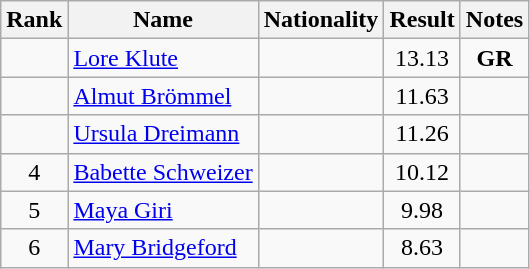<table class="wikitable sortable" style="text-align:center">
<tr>
<th>Rank</th>
<th>Name</th>
<th>Nationality</th>
<th>Result</th>
<th>Notes</th>
</tr>
<tr>
<td></td>
<td align=left><a href='#'>Lore Klute</a></td>
<td align=left></td>
<td>13.13</td>
<td><strong>GR</strong></td>
</tr>
<tr>
<td></td>
<td align=left><a href='#'>Almut Brömmel</a></td>
<td align=left></td>
<td>11.63</td>
<td></td>
</tr>
<tr>
<td></td>
<td align=left><a href='#'>Ursula Dreimann</a></td>
<td align=left></td>
<td>11.26</td>
<td></td>
</tr>
<tr>
<td>4</td>
<td align=left><a href='#'>Babette Schweizer</a></td>
<td align=left></td>
<td>10.12</td>
<td></td>
</tr>
<tr>
<td>5</td>
<td align=left><a href='#'>Maya Giri</a></td>
<td align=left></td>
<td>9.98</td>
<td></td>
</tr>
<tr>
<td>6</td>
<td align=left><a href='#'>Mary Bridgeford</a></td>
<td align=left></td>
<td>8.63</td>
<td></td>
</tr>
</table>
